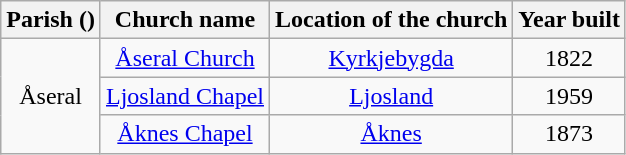<table class="wikitable" style="text-align:center">
<tr>
<th>Parish ()</th>
<th>Church name</th>
<th>Location of the church</th>
<th>Year built</th>
</tr>
<tr>
<td rowspan="3">Åseral</td>
<td><a href='#'>Åseral Church</a></td>
<td><a href='#'>Kyrkjebygda</a></td>
<td>1822</td>
</tr>
<tr>
<td><a href='#'>Ljosland Chapel</a></td>
<td><a href='#'>Ljosland</a></td>
<td>1959</td>
</tr>
<tr>
<td><a href='#'>Åknes Chapel</a></td>
<td><a href='#'>Åknes</a></td>
<td>1873</td>
</tr>
</table>
